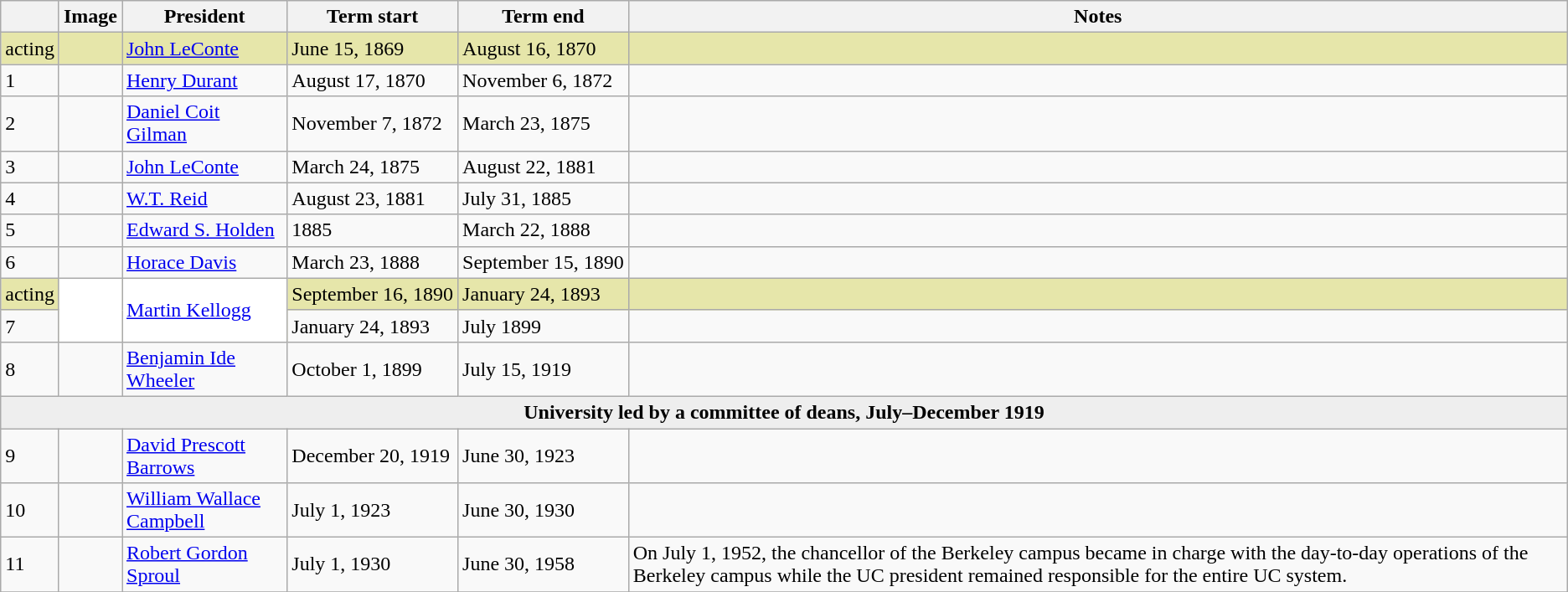<table class=wikitable style="text-align:left">
<tr>
<th></th>
<th>Image</th>
<th>President</th>
<th>Term start</th>
<th>Term end</th>
<th>Notes</th>
</tr>
<tr bgcolor="#e6e6aa">
<td>acting</td>
<td></td>
<td><a href='#'>John LeConte</a></td>
<td>June 15, 1869</td>
<td>August 16, 1870</td>
<td></td>
</tr>
<tr>
<td>1</td>
<td></td>
<td><a href='#'>Henry Durant</a></td>
<td>August 17, 1870</td>
<td>November 6, 1872</td>
<td></td>
</tr>
<tr>
<td>2</td>
<td></td>
<td><a href='#'>Daniel Coit Gilman</a></td>
<td>November 7, 1872</td>
<td>March 23, 1875</td>
<td></td>
</tr>
<tr>
<td>3</td>
<td></td>
<td><a href='#'>John LeConte</a></td>
<td>March 24, 1875</td>
<td>August 22, 1881</td>
<td></td>
</tr>
<tr>
<td>4</td>
<td></td>
<td><a href='#'>W.T. Reid</a></td>
<td>August 23, 1881</td>
<td>July 31, 1885</td>
<td></td>
</tr>
<tr>
<td>5</td>
<td></td>
<td><a href='#'>Edward S. Holden</a></td>
<td>1885</td>
<td>March 22, 1888</td>
<td></td>
</tr>
<tr>
<td>6</td>
<td></td>
<td><a href='#'>Horace Davis</a></td>
<td>March 23, 1888</td>
<td nowrap>September 15, 1890</td>
<td></td>
</tr>
<tr bgcolor="#e6e6aa">
<td>acting</td>
<td rowspan="2" bgcolor="#ffffff"></td>
<td rowspan="2" bgcolor="#ffffff"><a href='#'>Martin Kellogg</a></td>
<td nowrap>September 16, 1890</td>
<td>January 24, 1893</td>
<td></td>
</tr>
<tr>
<td>7</td>
<td>January 24, 1893</td>
<td>July 1899</td>
<td></td>
</tr>
<tr>
<td>8</td>
<td></td>
<td><a href='#'>Benjamin Ide Wheeler</a></td>
<td>October 1, 1899</td>
<td>July 15, 1919</td>
<td></td>
</tr>
<tr>
<td colspan="6" bgcolor="#eeeeee" align="center" style="font-weight:bold">University led by a committee of deans, July–December 1919</td>
</tr>
<tr>
<td>9</td>
<td></td>
<td><a href='#'>David Prescott Barrows</a></td>
<td>December 20, 1919</td>
<td>June 30, 1923</td>
<td></td>
</tr>
<tr>
<td>10</td>
<td></td>
<td><a href='#'>William Wallace Campbell</a></td>
<td>July 1, 1923</td>
<td>June 30, 1930</td>
<td></td>
</tr>
<tr>
<td>11</td>
<td></td>
<td><a href='#'>Robert Gordon Sproul</a></td>
<td>July 1, 1930</td>
<td>June 30, 1958</td>
<td> On July 1, 1952, the chancellor of the Berkeley campus became in charge with the day-to-day operations of the Berkeley campus while the UC president remained responsible for the entire UC system.</td>
</tr>
<tr>
</tr>
</table>
